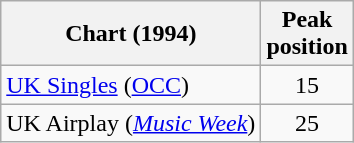<table class="wikitable">
<tr>
<th>Chart (1994)</th>
<th>Peak<br>position</th>
</tr>
<tr>
<td><a href='#'>UK Singles</a> (<a href='#'>OCC</a>)</td>
<td style="text-align:center;">15</td>
</tr>
<tr>
<td>UK Airplay (<em><a href='#'>Music Week</a></em>)</td>
<td style="text-align:center;">25</td>
</tr>
</table>
